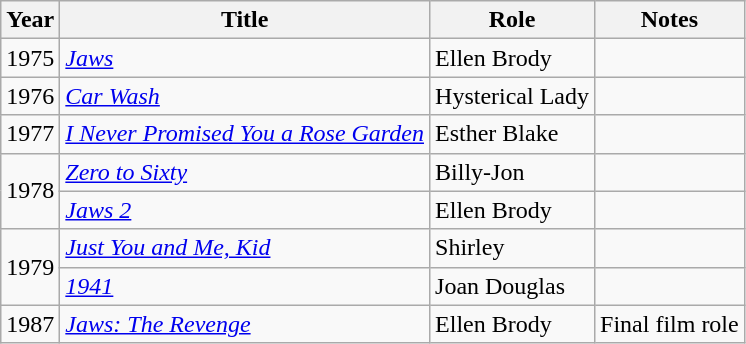<table class="wikitable sortable">
<tr>
<th>Year</th>
<th>Title</th>
<th>Role</th>
<th class="unsortable">Notes</th>
</tr>
<tr>
<td>1975</td>
<td><em><a href='#'>Jaws</a></em></td>
<td>Ellen Brody</td>
<td></td>
</tr>
<tr>
<td>1976</td>
<td><em><a href='#'>Car Wash</a></em></td>
<td>Hysterical Lady</td>
<td></td>
</tr>
<tr>
<td>1977</td>
<td><em><a href='#'>I Never Promised You a Rose Garden</a></em></td>
<td>Esther Blake</td>
<td></td>
</tr>
<tr>
<td rowspan="2">1978</td>
<td><em><a href='#'>Zero to Sixty</a></em></td>
<td>Billy-Jon</td>
<td></td>
</tr>
<tr>
<td><em><a href='#'>Jaws 2</a></em></td>
<td>Ellen Brody</td>
<td></td>
</tr>
<tr>
<td rowspan="2">1979</td>
<td><em><a href='#'>Just You and Me, Kid</a></em></td>
<td>Shirley</td>
<td></td>
</tr>
<tr>
<td><em><a href='#'>1941</a></em></td>
<td>Joan Douglas</td>
<td></td>
</tr>
<tr>
<td>1987</td>
<td><em><a href='#'>Jaws: The Revenge</a></em></td>
<td>Ellen Brody</td>
<td>Final film role</td>
</tr>
</table>
